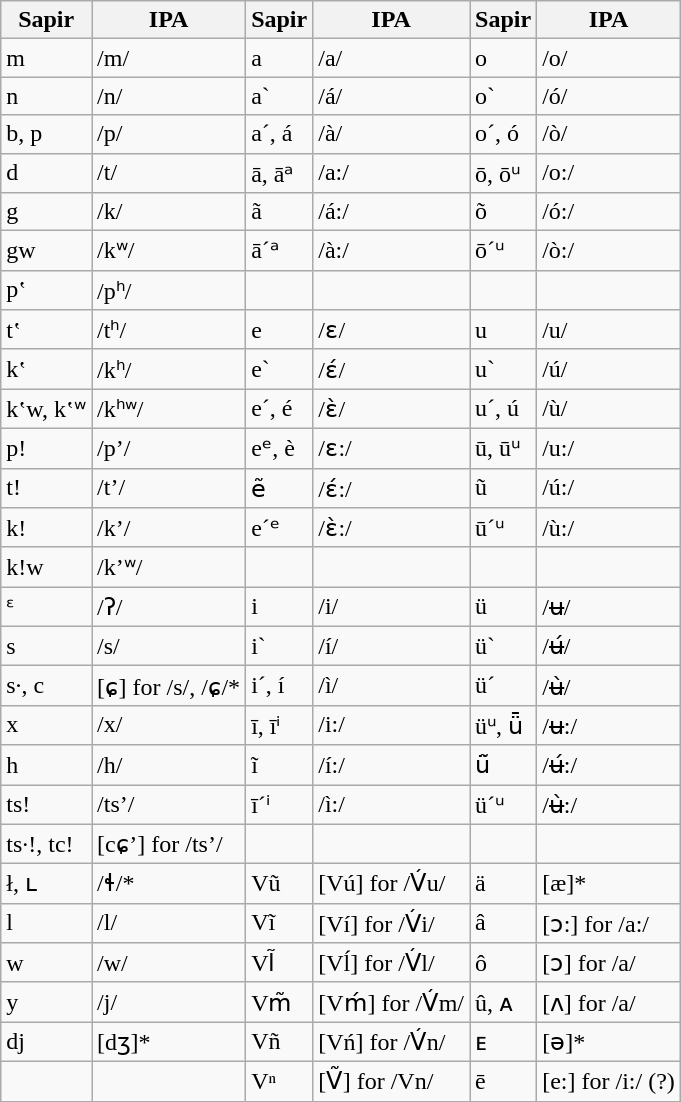<table class="wikitable">
<tr>
<th>Sapir</th>
<th>IPA</th>
<th>Sapir</th>
<th>IPA</th>
<th>Sapir</th>
<th>IPA</th>
</tr>
<tr>
<td>m</td>
<td>/m/</td>
<td>a</td>
<td>/a/</td>
<td>o</td>
<td>/o/</td>
</tr>
<tr>
<td>n</td>
<td>/n/</td>
<td>a`</td>
<td>/á/</td>
<td>o`</td>
<td>/ó/</td>
</tr>
<tr>
<td>b, p</td>
<td>/p/</td>
<td>a´, á</td>
<td>/à/</td>
<td>o´, ó</td>
<td>/ò/</td>
</tr>
<tr>
<td>d</td>
<td>/t/</td>
<td>ā, āᵃ</td>
<td>/a:/</td>
<td>ō, ōᵘ</td>
<td>/o:/</td>
</tr>
<tr>
<td>g</td>
<td>/k/</td>
<td>ã</td>
<td>/á:/</td>
<td>õ</td>
<td>/ó:/</td>
</tr>
<tr>
<td>gw</td>
<td>/kʷ/</td>
<td>ā´ᵃ</td>
<td>/à:/</td>
<td>ō´ᵘ</td>
<td>/ò:/</td>
</tr>
<tr>
<td>p‛</td>
<td>/pʰ/</td>
<td></td>
<td></td>
<td></td>
<td></td>
</tr>
<tr>
<td>t‛</td>
<td>/tʰ/</td>
<td>e</td>
<td>/ɛ/</td>
<td>u</td>
<td>/u/</td>
</tr>
<tr>
<td>k‛</td>
<td>/kʰ/</td>
<td>e`</td>
<td>/ɛ́/</td>
<td>u`</td>
<td>/ú/</td>
</tr>
<tr>
<td>k‛w, k‛ʷ</td>
<td>/kʰʷ/</td>
<td>e´, é</td>
<td>/ɛ̀/</td>
<td>u´, ú</td>
<td>/ù/</td>
</tr>
<tr>
<td>p!</td>
<td>/p’/</td>
<td>eᵉ, è</td>
<td>/ɛ:/</td>
<td>ū, ūᵘ</td>
<td>/u:/</td>
</tr>
<tr>
<td>t!</td>
<td>/t’/</td>
<td>ẽ</td>
<td>/ɛ́:/</td>
<td>ũ</td>
<td>/ú:/</td>
</tr>
<tr>
<td>k!</td>
<td>/k’/</td>
<td>e´ᵉ</td>
<td>/ɛ̀:/</td>
<td>ū´ᵘ</td>
<td>/ù:/</td>
</tr>
<tr>
<td>k!w</td>
<td>/k’ʷ/</td>
<td></td>
<td></td>
<td></td>
<td></td>
</tr>
<tr>
<td>ᵋ</td>
<td>/ʔ/</td>
<td>i</td>
<td>/i/</td>
<td>ü</td>
<td>/ʉ/</td>
</tr>
<tr>
<td>s</td>
<td>/s/</td>
<td>i`</td>
<td>/í/</td>
<td>ü`</td>
<td>/ʉ́/</td>
</tr>
<tr>
<td>s·, c</td>
<td>[ɕ] for /s/, /ɕ/*</td>
<td>i´, í</td>
<td>/ì/</td>
<td>ü´</td>
<td>/ʉ̀/</td>
</tr>
<tr>
<td>x</td>
<td>/x/</td>
<td>ī, īⁱ</td>
<td>/i:/</td>
<td>üᵘ, ǖ</td>
<td>/ʉ:/</td>
</tr>
<tr>
<td>h</td>
<td>/h/</td>
<td>ĩ</td>
<td>/í:/</td>
<td>ü̃</td>
<td>/ʉ́:/</td>
</tr>
<tr>
<td>ts!</td>
<td>/ts’/</td>
<td>ī´ⁱ</td>
<td>/ì:/</td>
<td>ü´ᵘ</td>
<td>/ʉ̀:/</td>
</tr>
<tr>
<td>ts·!, tc!</td>
<td>[cɕ’] for /ts’/</td>
<td></td>
<td></td>
<td></td>
<td></td>
</tr>
<tr>
<td>ł, ʟ</td>
<td>/ɬ/*</td>
<td>Vũ</td>
<td>[Vú] for /V́u/</td>
<td>ä</td>
<td>[æ]*</td>
</tr>
<tr>
<td>l</td>
<td>/l/</td>
<td>Vĩ</td>
<td>[Ví] for /V́i/</td>
<td>â</td>
<td>[ɔ:] for /a:/</td>
</tr>
<tr>
<td>w</td>
<td>/w/</td>
<td>Vl̃</td>
<td>[Vĺ] for /V́l/</td>
<td>ô</td>
<td>[ɔ] for /a/</td>
</tr>
<tr>
<td>y</td>
<td>/j/</td>
<td>Vm̃</td>
<td>[Vḿ] for /V́m/</td>
<td>û, ᴀ</td>
<td>[ʌ] for /a/</td>
</tr>
<tr>
<td>dj</td>
<td>[dʒ]*</td>
<td>Vñ</td>
<td>[Vń] for /V́n/</td>
<td>ᴇ</td>
<td>[ə]*</td>
</tr>
<tr>
<td></td>
<td></td>
<td>Vⁿ</td>
<td>[Ṽ] for /Vn/</td>
<td>ē</td>
<td>[e:] for /i:/ (?)</td>
</tr>
</table>
